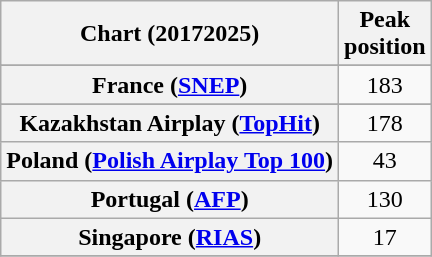<table class="wikitable sortable plainrowheaders" style="text-align:center">
<tr>
<th scope="col">Chart (20172025)</th>
<th scope="col">Peak<br>position</th>
</tr>
<tr>
</tr>
<tr>
<th scope="row">France (<a href='#'>SNEP</a>)</th>
<td>183</td>
</tr>
<tr>
</tr>
<tr>
<th scope="row">Kazakhstan Airplay (<a href='#'>TopHit</a>)</th>
<td>178</td>
</tr>
<tr>
<th scope="row">Poland (<a href='#'>Polish Airplay Top 100</a>)</th>
<td>43</td>
</tr>
<tr>
<th scope="row">Portugal (<a href='#'>AFP</a>)</th>
<td>130</td>
</tr>
<tr>
<th scope="row">Singapore (<a href='#'>RIAS</a>)</th>
<td>17</td>
</tr>
<tr>
</tr>
</table>
